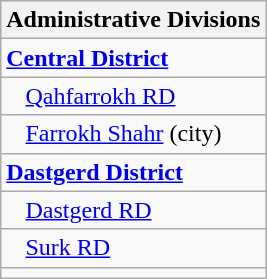<table class="wikitable">
<tr>
<th>Administrative Divisions</th>
</tr>
<tr>
<td><strong><a href='#'>Central District</a></strong></td>
</tr>
<tr>
<td style="padding-left: 1em;"><a href='#'>Qahfarrokh RD</a></td>
</tr>
<tr>
<td style="padding-left: 1em;"><a href='#'>Farrokh Shahr</a> (city)</td>
</tr>
<tr>
<td><strong><a href='#'>Dastgerd District</a></strong></td>
</tr>
<tr>
<td style="padding-left: 1em;"><a href='#'>Dastgerd RD</a></td>
</tr>
<tr>
<td style="padding-left: 1em;"><a href='#'>Surk RD</a></td>
</tr>
<tr>
<td colspan=1></td>
</tr>
</table>
